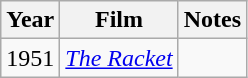<table class="wikitable">
<tr>
<th>Year</th>
<th>Film</th>
<th>Notes</th>
</tr>
<tr>
<td>1951</td>
<td><em><a href='#'>The Racket</a></em></td>
<td></td>
</tr>
</table>
